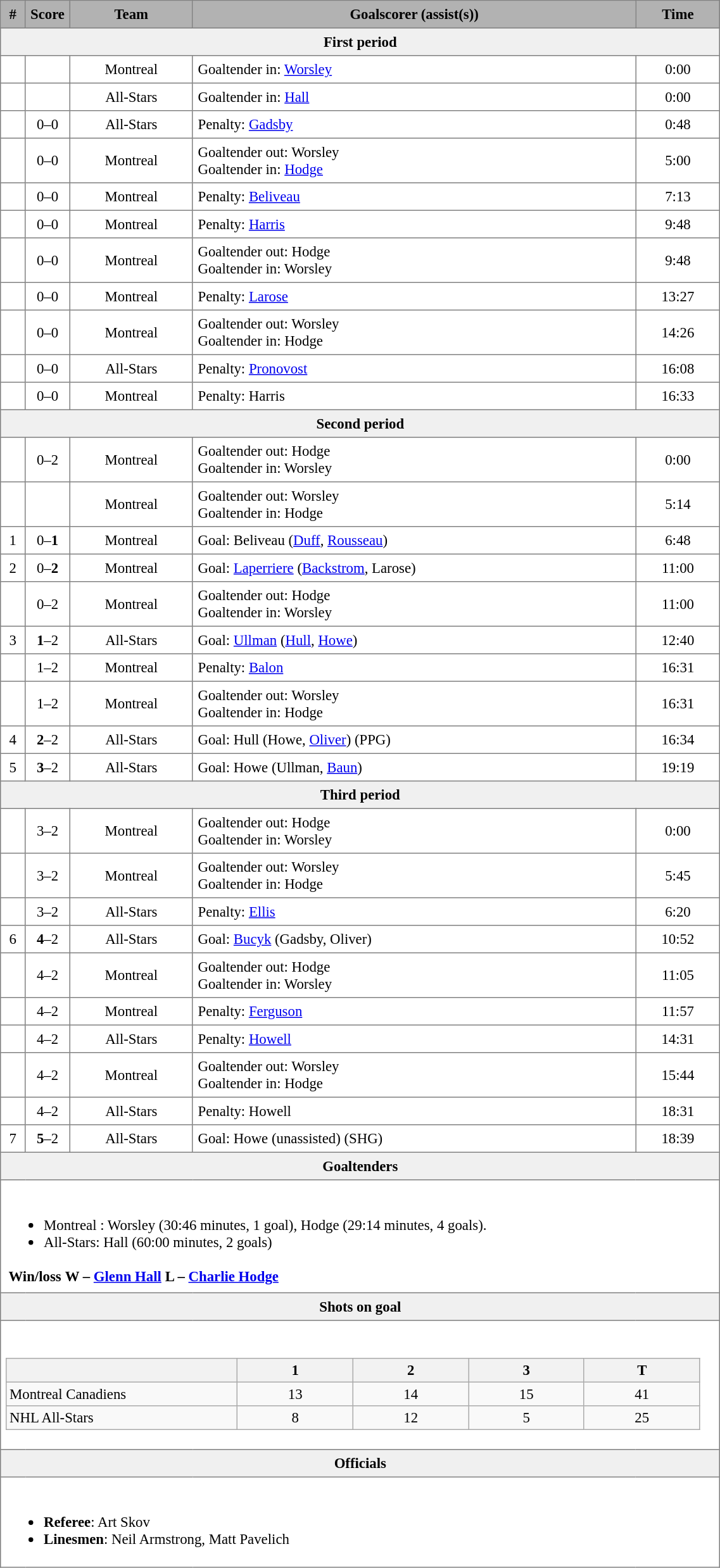<table cellpadding="5" cellspacing="1" border="1" style="font-size: 95%; border: gray solid 1px; text-align:center; border-collapse: collapse; width:60%">
<tr bgcolor="B2B2B2">
<th width="15">#</th>
<th width="25">Score</th>
<th>Team</th>
<th>Goalscorer (assist(s))</th>
<th>Time</th>
</tr>
<tr bgcolor="f0f0f0">
<th colspan="5">First period</th>
</tr>
<tr>
<td></td>
<td></td>
<td>Montreal</td>
<td align="left">Goaltender in: <a href='#'>Worsley</a></td>
<td>0:00</td>
</tr>
<tr>
<td></td>
<td></td>
<td>All-Stars</td>
<td align="left">Goaltender in: <a href='#'>Hall</a></td>
<td>0:00</td>
</tr>
<tr>
<td></td>
<td>0–0</td>
<td>All-Stars</td>
<td align="left">Penalty: <a href='#'>Gadsby</a></td>
<td>0:48</td>
</tr>
<tr>
<td></td>
<td>0–0</td>
<td>Montreal</td>
<td align="left">Goaltender out: Worsley<br>Goaltender in: <a href='#'>Hodge</a></td>
<td>5:00</td>
</tr>
<tr>
<td></td>
<td>0–0</td>
<td>Montreal</td>
<td align="left">Penalty: <a href='#'>Beliveau</a></td>
<td>7:13</td>
</tr>
<tr>
<td></td>
<td>0–0</td>
<td>Montreal</td>
<td align="left">Penalty: <a href='#'>Harris</a></td>
<td>9:48</td>
</tr>
<tr>
<td></td>
<td>0–0</td>
<td>Montreal</td>
<td align="left">Goaltender out: Hodge<br>Goaltender in: Worsley</td>
<td>9:48</td>
</tr>
<tr>
<td></td>
<td>0–0</td>
<td>Montreal</td>
<td align="left">Penalty: <a href='#'>Larose</a></td>
<td>13:27</td>
</tr>
<tr>
<td></td>
<td>0–0</td>
<td>Montreal</td>
<td align="left">Goaltender out: Worsley<br>Goaltender in: Hodge</td>
<td>14:26</td>
</tr>
<tr>
<td></td>
<td>0–0</td>
<td>All-Stars</td>
<td align="left">Penalty: <a href='#'>Pronovost</a></td>
<td>16:08</td>
</tr>
<tr>
<td></td>
<td>0–0</td>
<td>Montreal</td>
<td align="left">Penalty: Harris</td>
<td>16:33</td>
</tr>
<tr bgcolor="f0f0f0">
<th colspan="5">Second period</th>
</tr>
<tr>
<td></td>
<td>0–2</td>
<td>Montreal</td>
<td align="left">Goaltender out: Hodge<br>Goaltender in: Worsley</td>
<td>0:00</td>
</tr>
<tr>
<td></td>
<td></td>
<td>Montreal</td>
<td align="left">Goaltender out: Worsley<br>Goaltender in: Hodge</td>
<td>5:14</td>
</tr>
<tr>
<td>1</td>
<td>0–<strong>1</strong></td>
<td>Montreal</td>
<td align="left">Goal: Beliveau (<a href='#'>Duff</a>, <a href='#'>Rousseau</a>)</td>
<td>6:48</td>
</tr>
<tr>
<td>2</td>
<td>0–<strong>2</strong></td>
<td>Montreal</td>
<td align="left">Goal: <a href='#'>Laperriere</a> (<a href='#'>Backstrom</a>, Larose)</td>
<td>11:00</td>
</tr>
<tr>
<td></td>
<td>0–2</td>
<td>Montreal</td>
<td align="left">Goaltender out: Hodge<br>Goaltender in: Worsley</td>
<td>11:00</td>
</tr>
<tr>
<td>3</td>
<td><strong>1</strong>–2</td>
<td>All-Stars</td>
<td align="left">Goal: <a href='#'>Ullman</a> (<a href='#'>Hull</a>, <a href='#'>Howe</a>)</td>
<td>12:40</td>
</tr>
<tr>
<td></td>
<td>1–2</td>
<td>Montreal</td>
<td align="left">Penalty: <a href='#'>Balon</a></td>
<td>16:31</td>
</tr>
<tr>
<td></td>
<td>1–2</td>
<td>Montreal</td>
<td align="left">Goaltender out: Worsley<br>Goaltender in: Hodge</td>
<td>16:31</td>
</tr>
<tr>
<td>4</td>
<td><strong>2</strong>–2</td>
<td>All-Stars</td>
<td align="left">Goal: Hull (Howe, <a href='#'>Oliver</a>) (PPG)</td>
<td>16:34</td>
</tr>
<tr>
<td>5</td>
<td><strong>3</strong>–2</td>
<td>All-Stars</td>
<td align="left">Goal: Howe (Ullman, <a href='#'>Baun</a>)</td>
<td>19:19</td>
</tr>
<tr bgcolor="f0f0f0">
<th colspan="5">Third period</th>
</tr>
<tr>
<td></td>
<td>3–2</td>
<td>Montreal</td>
<td align="left">Goaltender out: Hodge<br>Goaltender in: Worsley</td>
<td>0:00</td>
</tr>
<tr>
<td></td>
<td>3–2</td>
<td>Montreal</td>
<td align="left">Goaltender out: Worsley<br>Goaltender in: Hodge</td>
<td>5:45</td>
</tr>
<tr>
<td></td>
<td>3–2</td>
<td>All-Stars</td>
<td align="left">Penalty: <a href='#'>Ellis</a></td>
<td>6:20</td>
</tr>
<tr>
<td>6</td>
<td><strong>4</strong>–2</td>
<td>All-Stars</td>
<td align="left">Goal: <a href='#'>Bucyk</a> (Gadsby, Oliver)</td>
<td>10:52</td>
</tr>
<tr>
<td></td>
<td>4–2</td>
<td>Montreal</td>
<td align="left">Goaltender out: Hodge<br>Goaltender in: Worsley</td>
<td>11:05</td>
</tr>
<tr>
<td></td>
<td>4–2</td>
<td>Montreal</td>
<td align="left">Penalty: <a href='#'>Ferguson</a></td>
<td>11:57</td>
</tr>
<tr>
<td></td>
<td>4–2</td>
<td>All-Stars</td>
<td align="left">Penalty: <a href='#'>Howell</a></td>
<td>14:31</td>
</tr>
<tr>
<td></td>
<td>4–2</td>
<td>Montreal</td>
<td align="left">Goaltender out: Worsley<br>Goaltender in: Hodge</td>
<td>15:44</td>
</tr>
<tr>
<td></td>
<td>4–2</td>
<td>All-Stars</td>
<td align="left">Penalty: Howell</td>
<td>18:31</td>
</tr>
<tr>
<td>7</td>
<td><strong>5</strong>–2</td>
<td>All-Stars</td>
<td align="left">Goal: Howe (unassisted) (SHG)</td>
<td>18:39</td>
</tr>
<tr bgcolor="f0f0f0">
<th colspan="5"><strong>Goaltenders</strong></th>
</tr>
<tr>
<td colspan="5" align="left"><br><ul><li>Montreal : Worsley (30:46 minutes, 1 goal), Hodge (29:14 minutes, 4 goals).</li><li>All-Stars: Hall (60:00 minutes, 2 goals)</li></ul><table>
<tr>
<th>Win/loss</th>
<th>W – <a href='#'>Glenn Hall</a></th>
<th>L – <a href='#'>Charlie Hodge</a></th>
</tr>
</table>
</td>
</tr>
<tr bgcolor="f0f0f0">
<th colspan="5"><strong>Shots on goal</strong></th>
</tr>
<tr>
<td colspan="5" align="left"><br><table class="wikitable">
<tr align="center" |>
<th width="10%"></th>
<th width="5%">1</th>
<th width="5%">2</th>
<th width="5%">3</th>
<th width="5%">T</th>
</tr>
<tr align="center" |>
<td align="left">Montreal Canadiens</td>
<td>13</td>
<td>14</td>
<td>15</td>
<td>41</td>
</tr>
<tr align="center" |>
<td align="left">NHL All-Stars</td>
<td>8</td>
<td>12</td>
<td>5</td>
<td>25</td>
</tr>
</table>
</td>
</tr>
<tr bgcolor="f0f0f0">
<th colspan="5"><strong>Officials</strong></th>
</tr>
<tr>
<td colspan="5" align="left"><br><ul><li><strong>Referee</strong>: Art Skov</li><li><strong>Linesmen</strong>: Neil Armstrong, Matt Pavelich</li></ul></td>
</tr>
</table>
